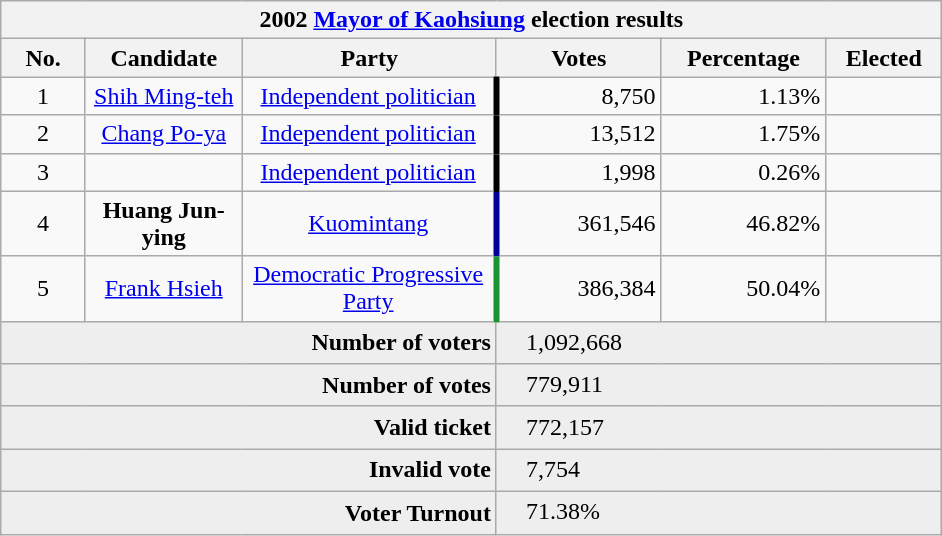<table class="wikitable mw-collapsible collapsible" style="text-align:center">
<tr>
<th colspan="7" width="620px">2002 <a href='#'>Mayor of Kaohsiung</a> election results</th>
</tr>
<tr>
<th width="35">No.</th>
<th width="55">Candidate</th>
<th width="120">Party</th>
<th width="75">Votes</th>
<th width="75">Percentage</th>
<th width="49">Elected</th>
</tr>
<tr>
<td>1</td>
<td><a href='#'>Shih Ming-teh</a></td>
<td><a href='#'>Independent politician</a></td>
<td style="border-left:4px solid #000000;" align="right">8,750</td>
<td align="right">1.13%</td>
<td align="center"></td>
</tr>
<tr>
<td>2</td>
<td><a href='#'>Chang Po-ya</a></td>
<td><a href='#'>Independent politician</a></td>
<td style="border-left:4px solid #000000;" align="right">13,512</td>
<td align="right">1.75%</td>
<td align="center"></td>
</tr>
<tr>
<td>3</td>
<td></td>
<td><a href='#'>Independent politician</a></td>
<td style="border-left:4px solid #000000;" align="right">1,998</td>
<td align="right">0.26%</td>
<td align="center"></td>
</tr>
<tr>
<td>4</td>
<td><strong>Huang Jun-ying</strong></td>
<td><a href='#'>Kuomintang</a></td>
<td style="border-left:4px solid #000099;" align="right">361,546</td>
<td align="right">46.82%</td>
<td align="center"></td>
</tr>
<tr>
<td>5</td>
<td><a href='#'>Frank Hsieh</a></td>
<td><a href='#'>Democratic Progressive Party</a></td>
<td style="border-left:4px solid #1B9431;" align="right">386,384</td>
<td align="right">50.04%</td>
<td align="center"></td>
</tr>
<tr bgcolor="EEEEEE">
<td colspan="3" align="right"><strong>Number of voters</strong></td>
<td colspan="3" align="left">　1,092,668</td>
</tr>
<tr bgcolor="EEEEEE">
<td colspan="3" align="right"><strong>Number of votes</strong></td>
<td colspan="3" align="left">　779,911</td>
</tr>
<tr bgcolor="EEEEEE">
<td colspan="3" align="right"><strong>Valid ticket</strong></td>
<td colspan="3" align="left">　772,157</td>
</tr>
<tr bgcolor="EEEEEE">
<td colspan="3" align="right"><strong>Invalid vote</strong></td>
<td colspan="3" align="left">　7,754</td>
</tr>
<tr bgcolor="EEEEEE">
<td colspan="3" align="right"><strong>Voter Turnout</strong></td>
<td colspan="3" align="left">　71.38%</td>
</tr>
</table>
